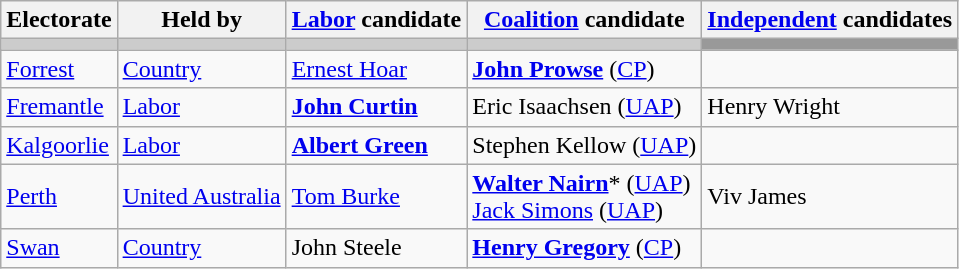<table class="wikitable">
<tr>
<th>Electorate</th>
<th>Held by</th>
<th><a href='#'>Labor</a> candidate</th>
<th><a href='#'>Coalition</a> candidate</th>
<th><a href='#'>Independent</a> candidates</th>
</tr>
<tr bgcolor="#cccccc">
<td></td>
<td></td>
<td></td>
<td></td>
<td bgcolor="#999999"></td>
</tr>
<tr>
<td><a href='#'>Forrest</a></td>
<td><a href='#'>Country</a></td>
<td><a href='#'>Ernest Hoar</a></td>
<td><strong><a href='#'>John Prowse</a></strong> (<a href='#'>CP</a>)</td>
<td></td>
</tr>
<tr>
<td><a href='#'>Fremantle</a></td>
<td><a href='#'>Labor</a></td>
<td><strong><a href='#'>John Curtin</a></strong></td>
<td>Eric Isaachsen (<a href='#'>UAP</a>)</td>
<td>Henry Wright</td>
</tr>
<tr>
<td><a href='#'>Kalgoorlie</a></td>
<td><a href='#'>Labor</a></td>
<td><strong><a href='#'>Albert Green</a></strong></td>
<td>Stephen Kellow (<a href='#'>UAP</a>)</td>
<td></td>
</tr>
<tr>
<td><a href='#'>Perth</a></td>
<td><a href='#'>United Australia</a></td>
<td><a href='#'>Tom Burke</a></td>
<td><strong><a href='#'>Walter Nairn</a></strong>* (<a href='#'>UAP</a>)<br><a href='#'>Jack Simons</a> (<a href='#'>UAP</a>)</td>
<td>Viv James</td>
</tr>
<tr>
<td><a href='#'>Swan</a></td>
<td><a href='#'>Country</a></td>
<td>John Steele</td>
<td><strong><a href='#'>Henry Gregory</a></strong> (<a href='#'>CP</a>)</td>
<td></td>
</tr>
</table>
